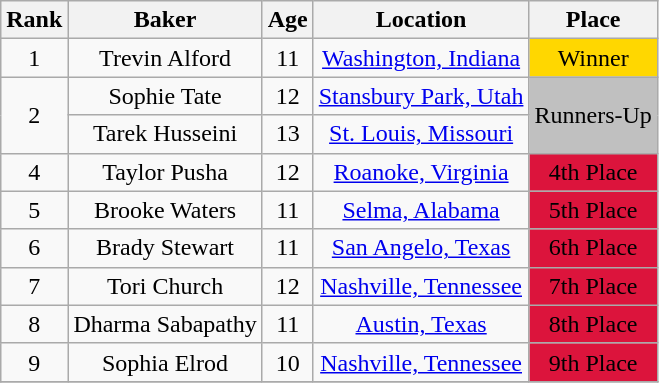<table class="wikitable" style="text-align:center;">
<tr>
<th>Rank</th>
<th>Baker</th>
<th>Age</th>
<th>Location</th>
<th>Place</th>
</tr>
<tr>
<td>1</td>
<td>Trevin Alford</td>
<td>11</td>
<td><a href='#'>Washington, Indiana</a></td>
<td style="background:gold;">Winner</td>
</tr>
<tr>
<td rowspan="2">2</td>
<td>Sophie Tate</td>
<td>12</td>
<td><a href='#'>Stansbury Park, Utah</a></td>
<td rowspan="2" style="background:silver;">Runners-Up</td>
</tr>
<tr>
<td>Tarek Husseini</td>
<td>13</td>
<td><a href='#'>St. Louis, Missouri</a></td>
</tr>
<tr>
<td>4</td>
<td>Taylor Pusha</td>
<td>12</td>
<td><a href='#'>Roanoke, Virginia</a></td>
<td style="background:crimson;">4th Place</td>
</tr>
<tr>
<td>5</td>
<td>Brooke Waters</td>
<td>11</td>
<td><a href='#'>Selma, Alabama</a></td>
<td style="background:crimson;">5th Place</td>
</tr>
<tr>
<td>6</td>
<td>Brady Stewart</td>
<td>11</td>
<td><a href='#'>San Angelo, Texas</a></td>
<td style="background:crimson;">6th Place</td>
</tr>
<tr>
<td>7</td>
<td>Tori Church</td>
<td>12</td>
<td><a href='#'>Nashville, Tennessee</a></td>
<td style="background:crimson;">7th Place</td>
</tr>
<tr>
<td>8</td>
<td>Dharma Sabapathy</td>
<td>11</td>
<td><a href='#'>Austin, Texas</a></td>
<td style="background:crimson;">8th Place</td>
</tr>
<tr>
<td>9</td>
<td>Sophia Elrod</td>
<td>10</td>
<td><a href='#'>Nashville, Tennessee</a></td>
<td style="background:crimson;">9th Place</td>
</tr>
<tr>
</tr>
</table>
